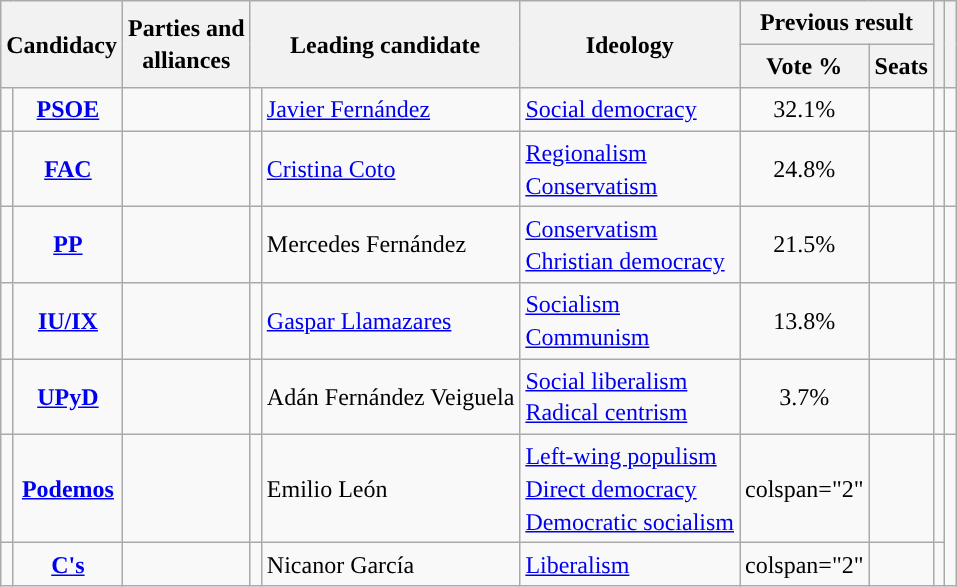<table class="wikitable" style="line-height:1.35em; text-align:left;">
<tr>
<th colspan="2" rowspan="2">Candidacy</th>
<th rowspan="2">Parties and<br>alliances</th>
<th colspan="2" rowspan="2">Leading candidate</th>
<th rowspan="2">Ideology</th>
<th colspan="2">Previous result</th>
<th rowspan="2"></th>
<th rowspan="2"></th>
</tr>
<tr>
<th>Vote %</th>
<th>Seats</th>
</tr>
<tr>
<td width="1" style="color:inherit;background:"></td>
<td align="center"><strong><a href='#'>PSOE</a></strong></td>
<td></td>
<td></td>
<td><a href='#'>Javier Fernández</a></td>
<td><a href='#'>Social democracy</a></td>
<td align="center">32.1%</td>
<td></td>
<td></td>
<td></td>
</tr>
<tr>
<td style="color:inherit;background:"></td>
<td align="center"><strong><a href='#'>FAC</a></strong></td>
<td></td>
<td></td>
<td><a href='#'>Cristina Coto</a></td>
<td><a href='#'>Regionalism</a><br><a href='#'>Conservatism</a></td>
<td align="center">24.8%</td>
<td></td>
<td></td>
<td></td>
</tr>
<tr>
<td style="color:inherit;background:"></td>
<td align="center"><strong><a href='#'>PP</a></strong></td>
<td></td>
<td></td>
<td>Mercedes Fernández</td>
<td><a href='#'>Conservatism</a><br><a href='#'>Christian democracy</a></td>
<td align="center">21.5%</td>
<td></td>
<td></td>
<td></td>
</tr>
<tr>
<td style="color:inherit;background:"></td>
<td align="center"><strong><a href='#'>IU/IX</a></strong></td>
<td></td>
<td></td>
<td><a href='#'>Gaspar Llamazares</a></td>
<td><a href='#'>Socialism</a><br><a href='#'>Communism</a></td>
<td align="center">13.8%</td>
<td></td>
<td></td>
<td></td>
</tr>
<tr>
<td style="color:inherit;background:"></td>
<td align="center"><strong><a href='#'>UPyD</a></strong></td>
<td></td>
<td></td>
<td>Adán Fernández Veiguela</td>
<td><a href='#'>Social liberalism</a><br><a href='#'>Radical centrism</a></td>
<td align="center">3.7%</td>
<td></td>
<td></td>
<td></td>
</tr>
<tr>
<td style="color:inherit;background:"></td>
<td align="center"><strong><a href='#'>Podemos</a></strong></td>
<td></td>
<td></td>
<td>Emilio León</td>
<td><a href='#'>Left-wing populism</a><br><a href='#'>Direct democracy</a><br><a href='#'>Democratic socialism</a></td>
<td>colspan="2" </td>
<td></td>
<td></td>
</tr>
<tr>
<td style="color:inherit;background:"></td>
<td align="center"><strong><a href='#'>C's</a></strong></td>
<td></td>
<td></td>
<td>Nicanor García</td>
<td><a href='#'>Liberalism</a></td>
<td>colspan="2" </td>
<td></td>
<td></td>
</tr>
</table>
